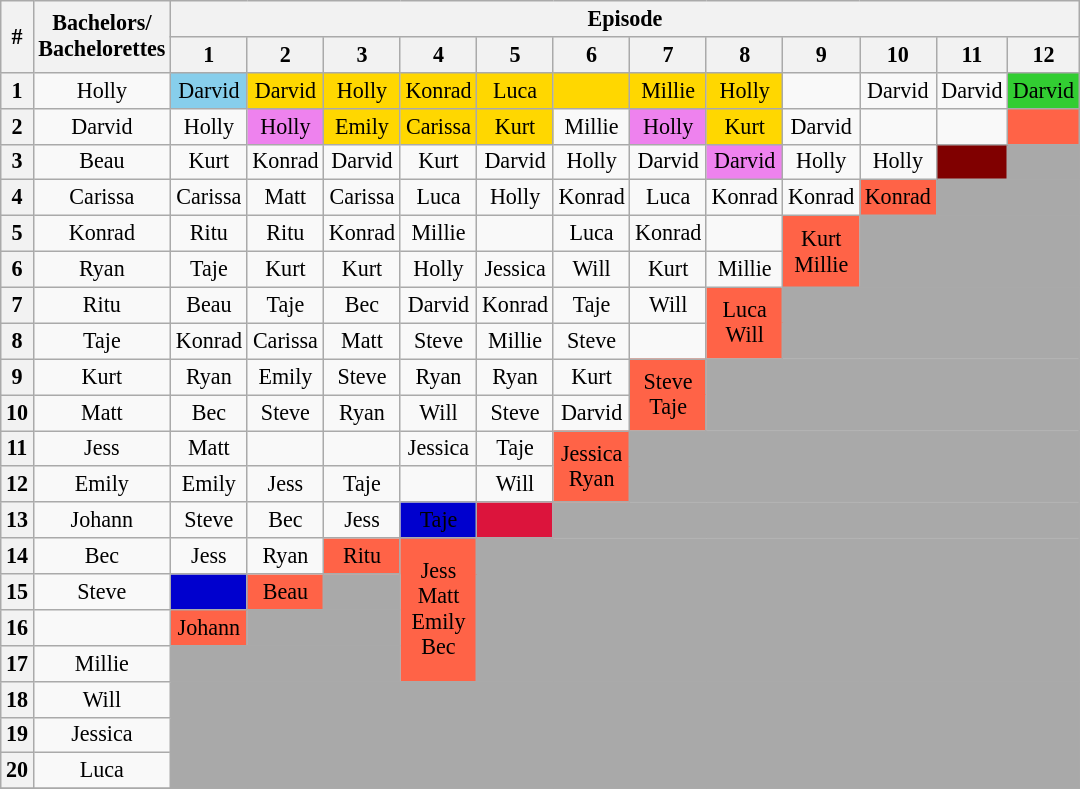<table class="wikitable" style="text-align:center; font-size:92%">
<tr>
<th rowspan="2">#</th>
<th rowspan="2">Bachelors/<br>Bachelorettes</th>
<th colspan="12">Episode</th>
</tr>
<tr>
<th>1</th>
<th>2</th>
<th>3</th>
<th>4</th>
<th>5</th>
<th>6</th>
<th>7</th>
<th>8</th>
<th>9</th>
<th>10</th>
<th>11</th>
<th>12</th>
</tr>
<tr>
<th>1</th>
<td>Holly</td>
<td bgcolor="skyblue">Darvid</td>
<td bgcolor="gold">Darvid</td>
<td bgcolor="gold">Holly</td>
<td bgcolor="gold">Konrad</td>
<td bgcolor="gold">Luca</td>
<td bgcolor="gold"></td>
<td bgcolor="gold">Millie</td>
<td bgcolor="gold">Holly</td>
<td></td>
<td>Darvid</td>
<td>Darvid</td>
<td bgcolor="limegreen">Darvid</td>
</tr>
<tr>
<th>2</th>
<td>Darvid</td>
<td>Holly</td>
<td bgcolor="violet">Holly</td>
<td bgcolor="gold">Emily</td>
<td bgcolor="gold">Carissa</td>
<td bgcolor="gold">Kurt</td>
<td>Millie</td>
<td bgcolor="violet">Holly</td>
<td bgcolor="gold">Kurt</td>
<td>Darvid</td>
<td></td>
<td></td>
<td bgcolor="tomato"></td>
</tr>
<tr>
<th>3</th>
<td>Beau</td>
<td>Kurt</td>
<td>Konrad</td>
<td>Darvid</td>
<td>Kurt</td>
<td>Darvid</td>
<td>Holly</td>
<td>Darvid</td>
<td bgcolor="violet">Darvid</td>
<td>Holly</td>
<td>Holly</td>
<td bgcolor="maroon"></td>
<td bgcolor="darkgray"></td>
</tr>
<tr>
<th>4</th>
<td>Carissa</td>
<td>Carissa</td>
<td>Matt</td>
<td>Carissa</td>
<td>Luca</td>
<td>Holly</td>
<td>Konrad</td>
<td>Luca</td>
<td>Konrad</td>
<td>Konrad</td>
<td bgcolor="tomato">Konrad</td>
<td bgcolor="darkgray" colspan="2"></td>
</tr>
<tr>
<th>5</th>
<td>Konrad</td>
<td>Ritu</td>
<td>Ritu</td>
<td>Konrad</td>
<td>Millie</td>
<td></td>
<td>Luca</td>
<td>Konrad</td>
<td></td>
<td bgcolor="tomato" rowspan="2">Kurt<br>Millie</td>
<td bgcolor="darkgray" colspan="3" rowspan="2"></td>
</tr>
<tr>
<th>6</th>
<td>Ryan</td>
<td>Taje</td>
<td>Kurt</td>
<td>Kurt</td>
<td>Holly</td>
<td>Jessica</td>
<td>Will</td>
<td>Kurt</td>
<td>Millie</td>
</tr>
<tr>
<th>7</th>
<td>Ritu</td>
<td>Beau</td>
<td>Taje</td>
<td>Bec</td>
<td>Darvid</td>
<td>Konrad</td>
<td>Taje</td>
<td>Will</td>
<td bgcolor="tomato" rowspan="2">Luca<br>Will</td>
<td bgcolor="darkgray" colspan="4" rowspan="2"></td>
</tr>
<tr>
<th>8</th>
<td>Taje</td>
<td>Konrad</td>
<td>Carissa</td>
<td>Matt</td>
<td>Steve</td>
<td>Millie</td>
<td>Steve</td>
<td></td>
</tr>
<tr>
<th>9</th>
<td>Kurt</td>
<td>Ryan</td>
<td>Emily</td>
<td>Steve</td>
<td>Ryan</td>
<td>Ryan</td>
<td>Kurt</td>
<td bgcolor="tomato" rowspan="2">Steve<br>Taje</td>
<td bgcolor="darkgray" colspan="5" rowspan="2"></td>
</tr>
<tr>
<th>10</th>
<td>Matt</td>
<td>Bec</td>
<td>Steve</td>
<td>Ryan</td>
<td>Will</td>
<td>Steve</td>
<td>Darvid</td>
</tr>
<tr>
<th>11</th>
<td>Jess</td>
<td>Matt</td>
<td></td>
<td></td>
<td>Jessica</td>
<td>Taje</td>
<td bgcolor="tomato" rowspan="2">Jessica<br>Ryan</td>
<td bgcolor="darkgray" colspan="6" rowspan="2"></td>
</tr>
<tr>
<th>12</th>
<td>Emily</td>
<td>Emily</td>
<td>Jess</td>
<td>Taje</td>
<td></td>
<td>Will</td>
</tr>
<tr>
<th>13</th>
<td>Johann</td>
<td>Steve</td>
<td>Bec</td>
<td>Jess</td>
<td bgcolor=0000CE><span>Taje</span></td>
<td bgcolor="crimson"></td>
<td bgcolor="darkgray" colspan="7" rowspan="1"></td>
</tr>
<tr>
<th>14</th>
<td>Bec</td>
<td>Jess</td>
<td>Ryan</td>
<td bgcolor="tomato">Ritu</td>
<td bgcolor="tomato" rowspan="4">Jess<br>Matt<br>Emily<br>Bec</td>
<td bgcolor="darkgray" colspan="8" rowspan="4"></td>
</tr>
<tr>
<th>15</th>
<td>Steve</td>
<td bgcolor=0000CE><span></span></td>
<td bgcolor="tomato">Beau</td>
<td bgcolor="darkgray" colspan="1"></td>
</tr>
<tr>
<th>16</th>
<td></td>
<td bgcolor="tomato">Johann</td>
<td bgcolor="darkgray" colspan="2"></td>
</tr>
<tr>
<th>17</th>
<td>Millie</td>
<td bgcolor="darkgray" colspan="3"></td>
</tr>
<tr>
<th>18</th>
<td>Will</td>
<td bgcolor="darkgray" colspan="12" rowspan="3"></td>
</tr>
<tr>
<th>19</th>
<td>Jessica</td>
</tr>
<tr>
<th>20</th>
<td>Luca</td>
</tr>
<tr>
</tr>
</table>
